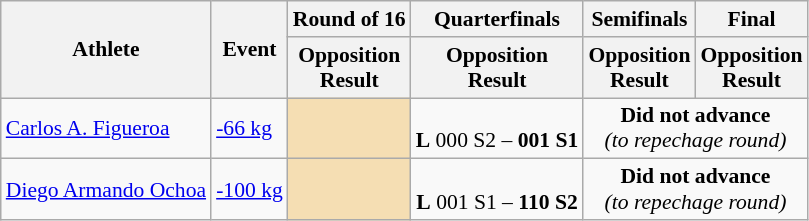<table class="wikitable" style="font-size:90%">
<tr>
<th rowspan="2">Athlete</th>
<th rowspan="2">Event</th>
<th>Round of 16</th>
<th>Quarterfinals</th>
<th>Semifinals</th>
<th>Final</th>
</tr>
<tr>
<th>Opposition<br>Result</th>
<th>Opposition<br>Result</th>
<th>Opposition<br>Result</th>
<th>Opposition<br>Result</th>
</tr>
<tr>
<td><a href='#'>Carlos A. Figueroa</a></td>
<td><a href='#'>-66 kg</a></td>
<td align="center" bgcolor=wheat></td>
<td align=center><br><strong>L</strong> 000 S2 – <strong>001 S1</strong></td>
<td align=center colspan="7"><strong>Did not advance</strong><br><em>(to repechage round)</em></td>
</tr>
<tr>
<td><a href='#'>Diego Armando Ochoa</a></td>
<td><a href='#'>-100 kg</a></td>
<td align="center" bgcolor=wheat></td>
<td align=center><br><strong>L</strong> 001 S1 – <strong>110 S2</strong></td>
<td align=center colspan="7"><strong>Did not advance</strong><br><em>(to repechage round)</em></td>
</tr>
</table>
